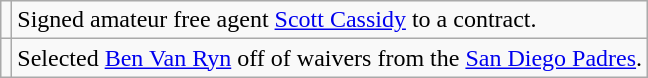<table class="wikitable">
<tr>
<td></td>
<td>Signed amateur free agent <a href='#'>Scott Cassidy</a> to a contract.</td>
</tr>
<tr>
<td></td>
<td>Selected <a href='#'>Ben Van Ryn</a> off of waivers from the <a href='#'>San Diego Padres</a>.</td>
</tr>
</table>
